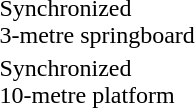<table>
<tr>
<td>Synchronized<br>3-metre springboard <br></td>
<td><strong><br></strong></td>
<td><br></td>
<td><br></td>
</tr>
<tr>
<td>Synchronized<br>10-metre platform <br></td>
<td><strong><br></strong></td>
<td><br></td>
<td><br></td>
</tr>
</table>
